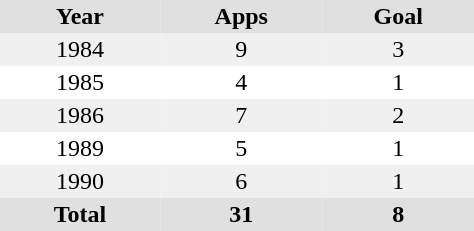<table border="0" cellpadding="2" cellspacing="0" style="width:25%;">
<tr style="text-align:center; background:#e0e0e0;">
<th>Year</th>
<th>Apps</th>
<th>Goal</th>
</tr>
<tr style="text-align:center; background:#f0f0f0;">
<td>1984</td>
<td>9</td>
<td>3</td>
</tr>
<tr style="text-align:center;">
<td>1985</td>
<td>4</td>
<td>1</td>
</tr>
<tr style="text-align:center; background:#f0f0f0;">
<td>1986</td>
<td>7</td>
<td>2</td>
</tr>
<tr style="text-align:center;">
<td>1989</td>
<td>5</td>
<td>1</td>
</tr>
<tr style="text-align:center; background:#f0f0f0;">
<td>1990</td>
<td>6</td>
<td>1</td>
</tr>
<tr style="text-align:center; background:#e0e0e0;">
<th colspan="1">Total</th>
<th style="text-align:center;">31</th>
<th style="text-align:center;">8</th>
</tr>
</table>
